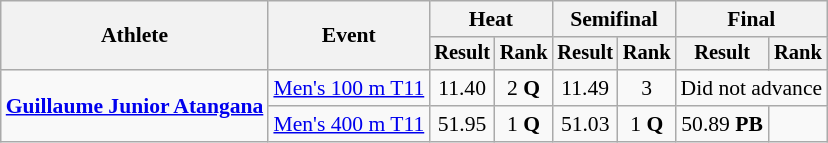<table class="wikitable" style="font-size:90%">
<tr>
<th rowspan="2">Athlete</th>
<th rowspan="2">Event</th>
<th colspan="2">Heat</th>
<th colspan="2">Semifinal</th>
<th colspan="2">Final</th>
</tr>
<tr style="font-size:95%">
<th>Result</th>
<th>Rank</th>
<th>Result</th>
<th>Rank</th>
<th>Result</th>
<th>Rank</th>
</tr>
<tr align=center>
<td align=left rowspan=2><strong><a href='#'>Guillaume Junior Atangana</a></strong></td>
<td align=left><a href='#'>Men's 100 m T11</a></td>
<td>11.40</td>
<td>2 <strong>Q</strong></td>
<td>11.49</td>
<td>3</td>
<td colspan=2>Did not advance</td>
</tr>
<tr align=center>
<td align=left><a href='#'>Men's 400 m T11</a></td>
<td>51.95</td>
<td>1 <strong>Q</strong></td>
<td>51.03</td>
<td>1 <strong>Q</strong></td>
<td>50.89 <strong>PB</strong></td>
<td></td>
</tr>
</table>
